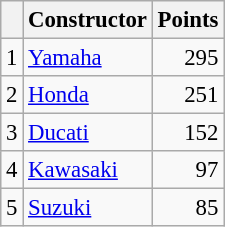<table class="wikitable" style="font-size: 95%;">
<tr>
<th></th>
<th>Constructor</th>
<th>Points</th>
</tr>
<tr>
<td align=center>1</td>
<td> <a href='#'>Yamaha</a></td>
<td align=right>295</td>
</tr>
<tr>
<td align=center>2</td>
<td> <a href='#'>Honda</a></td>
<td align=right>251</td>
</tr>
<tr>
<td align=center>3</td>
<td> <a href='#'>Ducati</a></td>
<td align=right>152</td>
</tr>
<tr>
<td align=center>4</td>
<td> <a href='#'>Kawasaki</a></td>
<td align=right>97</td>
</tr>
<tr>
<td align=center>5</td>
<td> <a href='#'>Suzuki</a></td>
<td align=right>85</td>
</tr>
</table>
